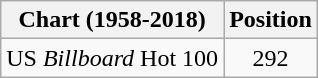<table class="wikitable plainrowheaders">
<tr>
<th>Chart (1958-2018)</th>
<th>Position</th>
</tr>
<tr>
<td>US <em>Billboard</em> Hot 100</td>
<td style="text-align:center;">292</td>
</tr>
</table>
